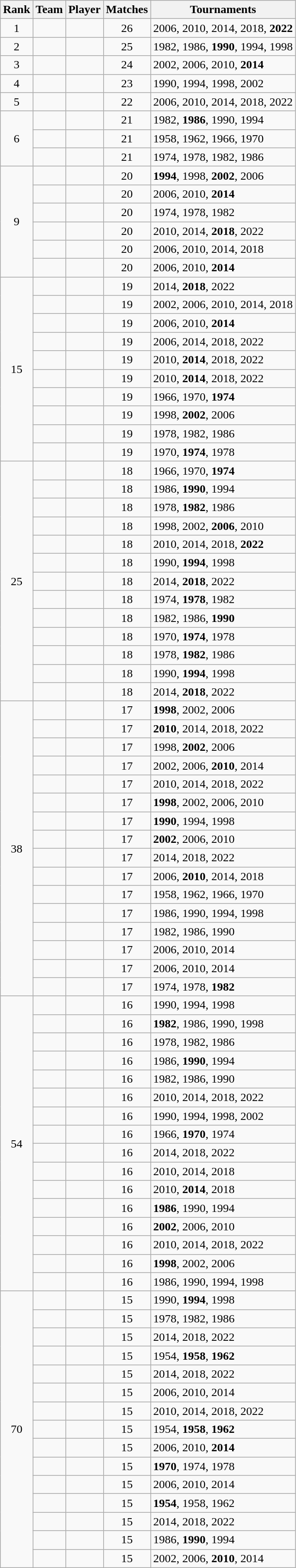<table class="wikitable sortable">
<tr>
<th>Rank</th>
<th>Team</th>
<th>Player</th>
<th>Matches</th>
<th>Tournaments</th>
</tr>
<tr>
<td align=center>1</td>
<td></td>
<td><strong></strong></td>
<td align=center>26</td>
<td>2006, 2010, 2014, 2018, <strong>2022</strong></td>
</tr>
<tr>
<td align=center>2</td>
<td></td>
<td></td>
<td align=center>25</td>
<td>1982, 1986, <strong>1990</strong>, 1994, 1998</td>
</tr>
<tr>
<td align=center>3</td>
<td></td>
<td></td>
<td align=center>24</td>
<td>2002, 2006, 2010, <strong>2014</strong></td>
</tr>
<tr>
<td align=center>4</td>
<td></td>
<td></td>
<td align=center>23</td>
<td>1990, 1994, 1998, 2002</td>
</tr>
<tr>
<td align=center>5</td>
<td></td>
<td><strong></strong></td>
<td align=center>22</td>
<td>2006, 2010, 2014, 2018, 2022</td>
</tr>
<tr>
<td rowspan=3 align=center>6</td>
<td></td>
<td></td>
<td align=center>21</td>
<td>1982, <strong>1986</strong>, 1990, 1994</td>
</tr>
<tr>
<td></td>
<td></td>
<td align=center>21</td>
<td>1958, 1962, 1966, 1970</td>
</tr>
<tr>
<td></td>
<td></td>
<td align=center>21</td>
<td>1974, 1978, 1982, 1986</td>
</tr>
<tr>
<td rowspan=6 align=center>9</td>
<td></td>
<td></td>
<td align=center>20</td>
<td><strong>1994</strong>, 1998, <strong>2002</strong>, 2006</td>
</tr>
<tr>
<td></td>
<td></td>
<td align=center>20</td>
<td>2006, 2010, <strong>2014</strong></td>
</tr>
<tr>
<td></td>
<td></td>
<td align=center>20</td>
<td>1974, 1978, 1982</td>
</tr>
<tr>
<td></td>
<td></td>
<td align=center>20</td>
<td>2010, 2014, <strong>2018</strong>, 2022</td>
</tr>
<tr>
<td></td>
<td></td>
<td align=center>20</td>
<td>2006, 2010, 2014, 2018</td>
</tr>
<tr>
<td></td>
<td></td>
<td align=center>20</td>
<td>2006, 2010, <strong>2014</strong></td>
</tr>
<tr>
<td rowspan=10 align=center>15</td>
<td></td>
<td></td>
<td align=center>19</td>
<td>2014, <strong>2018</strong>, 2022</td>
</tr>
<tr>
<td></td>
<td></td>
<td align=center>19</td>
<td>2002, 2006, 2010, 2014, 2018</td>
</tr>
<tr>
<td></td>
<td></td>
<td align=center>19</td>
<td>2006, 2010, <strong>2014</strong></td>
</tr>
<tr>
<td></td>
<td><strong></strong></td>
<td align=center>19</td>
<td>2006, 2014, 2018, 2022</td>
</tr>
<tr>
<td></td>
<td></td>
<td align="center">19</td>
<td>2010, <strong>2014</strong>, 2018, 2022</td>
</tr>
<tr>
<td></td>
<td></td>
<td align=center>19</td>
<td>2010, <strong>2014</strong>, 2018, 2022</td>
</tr>
<tr>
<td></td>
<td></td>
<td align=center>19</td>
<td>1966, 1970, <strong>1974</strong></td>
</tr>
<tr>
<td></td>
<td></td>
<td align=center>19</td>
<td>1998, <strong>2002</strong>, 2006</td>
</tr>
<tr>
<td></td>
<td></td>
<td align=center>19</td>
<td>1978, 1982, 1986</td>
</tr>
<tr>
<td></td>
<td></td>
<td align=center>19</td>
<td>1970, <strong>1974</strong>, 1978</td>
</tr>
<tr>
<td rowspan=13 align=center>25</td>
<td></td>
<td></td>
<td align=center>18</td>
<td>1966, 1970, <strong>1974</strong></td>
</tr>
<tr>
<td></td>
<td></td>
<td align=center>18</td>
<td>1986, <strong>1990</strong>, 1994</td>
</tr>
<tr>
<td></td>
<td></td>
<td align=center>18</td>
<td>1978, <strong>1982</strong>, 1986</td>
</tr>
<tr>
<td></td>
<td></td>
<td align=center>18</td>
<td>1998, 2002, <strong>2006</strong>, 2010</td>
</tr>
<tr>
<td></td>
<td></td>
<td align=center>18</td>
<td>2010, 2014, 2018, <strong>2022</strong></td>
</tr>
<tr>
<td></td>
<td></td>
<td align=center>18</td>
<td>1990, <strong>1994</strong>, 1998</td>
</tr>
<tr>
<td></td>
<td></td>
<td align=center>18</td>
<td>2014, <strong>2018</strong>, 2022</td>
</tr>
<tr>
<td></td>
<td></td>
<td align=center>18</td>
<td>1974, <strong>1978</strong>, 1982</td>
</tr>
<tr>
<td></td>
<td></td>
<td align=center>18</td>
<td>1982, 1986, <strong>1990</strong></td>
</tr>
<tr>
<td></td>
<td></td>
<td align=center>18</td>
<td>1970, <strong>1974</strong>, 1978</td>
</tr>
<tr>
<td></td>
<td></td>
<td align=center>18</td>
<td>1978, <strong>1982</strong>, 1986</td>
</tr>
<tr>
<td></td>
<td></td>
<td align=center>18</td>
<td>1990, <strong>1994</strong>, 1998</td>
</tr>
<tr>
<td></td>
<td></td>
<td align=center>18</td>
<td>2014, <strong>2018</strong>, 2022</td>
</tr>
<tr>
<td rowspan=16 align=center>38</td>
<td></td>
<td></td>
<td align=center>17</td>
<td><strong>1998</strong>, 2002, 2006</td>
</tr>
<tr>
<td></td>
<td></td>
<td align=center>17</td>
<td><strong>2010</strong>, 2014, 2018, 2022</td>
</tr>
<tr>
<td></td>
<td></td>
<td align=center>17</td>
<td>1998, <strong>2002</strong>, 2006</td>
</tr>
<tr>
<td></td>
<td></td>
<td align=center>17</td>
<td>2002, 2006, <strong>2010</strong>, 2014</td>
</tr>
<tr>
<td></td>
<td></td>
<td align=center>17</td>
<td>2010, 2014, 2018, 2022</td>
</tr>
<tr>
<td></td>
<td></td>
<td align=center>17</td>
<td><strong>1998</strong>, 2002, 2006, 2010</td>
</tr>
<tr>
<td></td>
<td></td>
<td align=center>17</td>
<td><strong>1990</strong>, 1994, 1998</td>
</tr>
<tr>
<td></td>
<td></td>
<td align=center>17</td>
<td><strong>2002</strong>, 2006, 2010</td>
</tr>
<tr>
<td></td>
<td><strong></strong></td>
<td align=center>17</td>
<td>2014, 2018, 2022</td>
</tr>
<tr>
<td></td>
<td></td>
<td align=center>17</td>
<td>2006, <strong>2010</strong>, 2014, 2018</td>
</tr>
<tr>
<td></td>
<td></td>
<td align=center>17</td>
<td>1958, 1962, 1966, 1970</td>
</tr>
<tr>
<td></td>
<td></td>
<td align=center>17</td>
<td>1986, 1990, 1994, 1998</td>
</tr>
<tr>
<td></td>
<td></td>
<td align=center>17</td>
<td>1982, 1986, 1990</td>
</tr>
<tr>
<td></td>
<td></td>
<td align=center>17</td>
<td>2006, 2010, 2014</td>
</tr>
<tr>
<td></td>
<td></td>
<td align=center>17</td>
<td>2006, 2010, 2014</td>
</tr>
<tr>
<td></td>
<td></td>
<td align=center>17</td>
<td>1974, 1978, <strong>1982</strong></td>
</tr>
<tr>
<td rowspan=16 align=center>54</td>
<td></td>
<td></td>
<td align=center>16</td>
<td>1990, 1994, 1998</td>
</tr>
<tr>
<td></td>
<td></td>
<td align=center>16</td>
<td><strong>1982</strong>, 1986, 1990, 1998</td>
</tr>
<tr>
<td></td>
<td></td>
<td align=center>16</td>
<td>1978, 1982, 1986</td>
</tr>
<tr>
<td></td>
<td></td>
<td align=center>16</td>
<td>1986, <strong>1990</strong>, 1994</td>
</tr>
<tr>
<td></td>
<td></td>
<td align=center>16</td>
<td>1982, 1986, 1990</td>
</tr>
<tr>
<td></td>
<td></td>
<td align=center>16</td>
<td>2010, 2014, 2018, 2022</td>
</tr>
<tr>
<td></td>
<td></td>
<td align=center>16</td>
<td>1990, 1994, 1998, 2002</td>
</tr>
<tr>
<td></td>
<td></td>
<td align=center>16</td>
<td>1966, <strong>1970</strong>, 1974</td>
</tr>
<tr>
<td></td>
<td></td>
<td align=center>16</td>
<td>2014, 2018, 2022</td>
</tr>
<tr>
<td></td>
<td></td>
<td align=center>16</td>
<td>2010, 2014, 2018</td>
</tr>
<tr>
<td></td>
<td></td>
<td align=center>16</td>
<td>2010, <strong>2014</strong>, 2018</td>
</tr>
<tr>
<td></td>
<td></td>
<td align=center>16</td>
<td><strong>1986</strong>, 1990, 1994</td>
</tr>
<tr>
<td></td>
<td></td>
<td align=center>16</td>
<td><strong>2002</strong>, 2006, 2010</td>
</tr>
<tr>
<td></td>
<td></td>
<td align=center>16</td>
<td>2010, 2014, 2018, 2022</td>
</tr>
<tr>
<td></td>
<td></td>
<td align=center>16</td>
<td><strong>1998</strong>, 2002, 2006</td>
</tr>
<tr>
<td></td>
<td></td>
<td align=center>16</td>
<td>1986, 1990, 1994, 1998</td>
</tr>
<tr>
<td rowspan=15 align=center>70</td>
<td></td>
<td></td>
<td align=center>15</td>
<td>1990, <strong>1994</strong>, 1998</td>
</tr>
<tr>
<td></td>
<td></td>
<td align=center>15</td>
<td>1978, 1982, 1986</td>
</tr>
<tr>
<td></td>
<td><strong></strong></td>
<td align=center>15</td>
<td>2014, 2018, 2022</td>
</tr>
<tr>
<td></td>
<td></td>
<td align=center>15</td>
<td>1954, <strong>1958</strong>, <strong>1962</strong></td>
</tr>
<tr>
<td></td>
<td><strong></strong></td>
<td align=center>15</td>
<td>2014, 2018, 2022</td>
</tr>
<tr>
<td></td>
<td></td>
<td align=center>15</td>
<td>2006, 2010, 2014</td>
</tr>
<tr>
<td></td>
<td></td>
<td align=center>15</td>
<td>2010, 2014, 2018, 2022</td>
</tr>
<tr>
<td></td>
<td></td>
<td align=center>15</td>
<td>1954, <strong>1958</strong>, <strong>1962</strong></td>
</tr>
<tr>
<td></td>
<td></td>
<td align=center>15</td>
<td>2006, 2010, <strong>2014</strong></td>
</tr>
<tr>
<td></td>
<td></td>
<td align=center>15</td>
<td><strong>1970</strong>, 1974, 1978</td>
</tr>
<tr>
<td></td>
<td></td>
<td align=center>15</td>
<td>2006, 2010, 2014</td>
</tr>
<tr>
<td></td>
<td></td>
<td align=center>15</td>
<td><strong>1954</strong>, 1958, 1962</td>
</tr>
<tr>
<td></td>
<td></td>
<td align=center>15</td>
<td>2014, 2018, 2022</td>
</tr>
<tr>
<td></td>
<td></td>
<td align=center>15</td>
<td>1986, <strong>1990</strong>, 1994</td>
</tr>
<tr>
<td></td>
<td></td>
<td align=center>15</td>
<td>2002, 2006, <strong>2010</strong>, 2014<br></td>
</tr>
</table>
